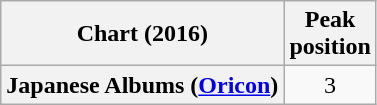<table class="wikitable plainrowheaders" style="text-align:center">
<tr>
<th scope="col">Chart (2016)</th>
<th scope="col">Peak<br> position</th>
</tr>
<tr>
<th scope="row">Japanese Albums (<a href='#'>Oricon</a>)</th>
<td>3</td>
</tr>
</table>
